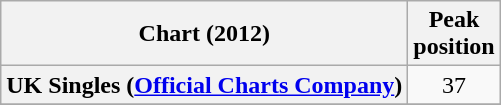<table class="wikitable sortable plainrowheaders">
<tr>
<th>Chart (2012)</th>
<th>Peak<br>position</th>
</tr>
<tr>
<th scope="row">UK Singles (<a href='#'>Official Charts Company</a>)</th>
<td style="text-align:center;">37</td>
</tr>
<tr>
</tr>
</table>
